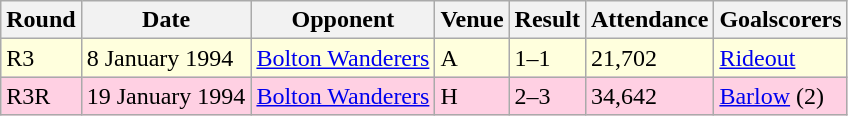<table class="wikitable">
<tr>
<th>Round</th>
<th>Date</th>
<th>Opponent</th>
<th>Venue</th>
<th>Result</th>
<th>Attendance</th>
<th>Goalscorers</th>
</tr>
<tr style="background-color: #ffffdd;">
<td>R3</td>
<td>8 January 1994</td>
<td><a href='#'>Bolton Wanderers</a></td>
<td>A</td>
<td>1–1</td>
<td>21,702</td>
<td><a href='#'>Rideout</a></td>
</tr>
<tr style="background-color: #ffd0e3;">
<td>R3R</td>
<td>19 January 1994</td>
<td><a href='#'>Bolton Wanderers</a></td>
<td>H</td>
<td>2–3 </td>
<td>34,642</td>
<td><a href='#'>Barlow</a> (2)</td>
</tr>
</table>
